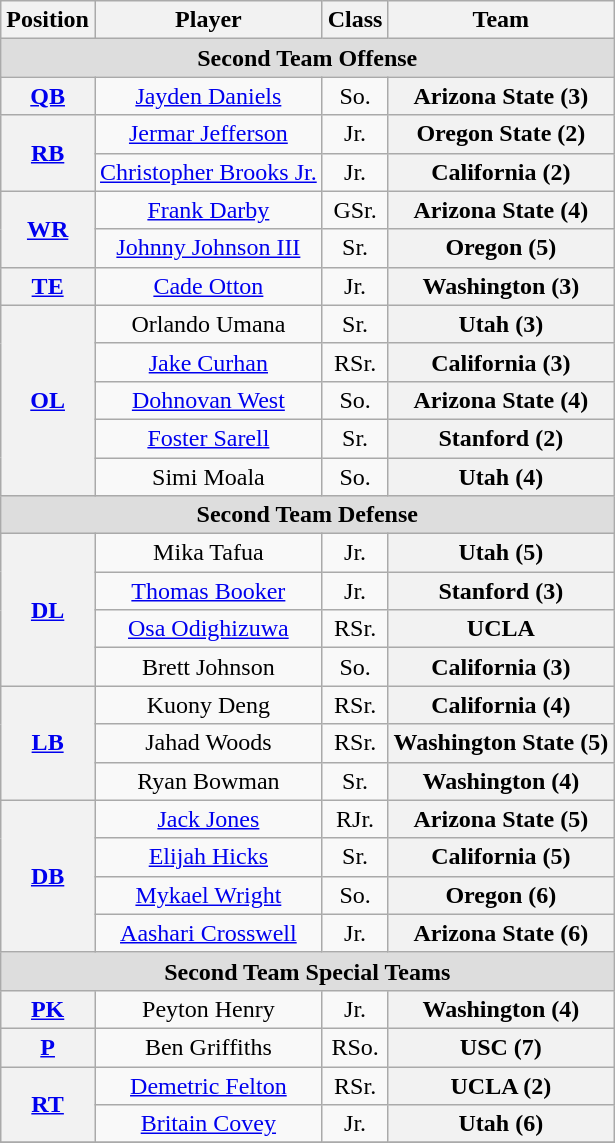<table class="wikitable">
<tr>
<th>Position</th>
<th>Player</th>
<th>Class</th>
<th>Team</th>
</tr>
<tr>
<td colspan="4" style="text-align:center; background:#ddd;"><strong>Second Team Offense</strong></td>
</tr>
<tr style="text-align:center;">
<th rowspan="1"><a href='#'>QB</a></th>
<td><a href='#'>Jayden Daniels</a></td>
<td>So.</td>
<th style=>Arizona State (3)</th>
</tr>
<tr style="text-align:center;">
<th rowspan="2"><a href='#'>RB</a></th>
<td><a href='#'>Jermar Jefferson</a></td>
<td>Jr.</td>
<th style=>Oregon State (2)</th>
</tr>
<tr style="text-align:center;">
<td><a href='#'>Christopher Brooks Jr.</a></td>
<td>Jr.</td>
<th style=>California (2)</th>
</tr>
<tr style="text-align:center;">
<th rowspan="2"><a href='#'>WR</a></th>
<td><a href='#'>Frank Darby</a></td>
<td>GSr.</td>
<th style=>Arizona State (4)</th>
</tr>
<tr style="text-align:center;">
<td><a href='#'>Johnny Johnson III</a></td>
<td>Sr.</td>
<th style=>Oregon (5)</th>
</tr>
<tr style="text-align:center;">
<th rowspan="1"><a href='#'>TE</a></th>
<td><a href='#'>Cade Otton</a></td>
<td>Jr.</td>
<th style=>Washington (3)</th>
</tr>
<tr style="text-align:center;">
<th rowspan="5"><a href='#'>OL</a></th>
<td>Orlando Umana</td>
<td>Sr.</td>
<th style=>Utah (3)</th>
</tr>
<tr style="text-align:center;">
<td><a href='#'>Jake Curhan</a></td>
<td>RSr.</td>
<th style=>California (3)</th>
</tr>
<tr style="text-align:center;">
<td><a href='#'>Dohnovan West</a></td>
<td>So.</td>
<th style=>Arizona State (4)</th>
</tr>
<tr style="text-align:center;">
<td><a href='#'>Foster Sarell</a></td>
<td>Sr.</td>
<th style=>Stanford (2)</th>
</tr>
<tr style="text-align:center;">
<td>Simi Moala</td>
<td>So.</td>
<th style=>Utah (4)</th>
</tr>
<tr style="text-align:center;">
<td colspan="4" style="text-align:center; background:#ddd;"><strong>Second Team Defense</strong></td>
</tr>
<tr style="text-align:center;">
<th rowspan="4"><a href='#'>DL</a></th>
<td>Mika Tafua</td>
<td>Jr.</td>
<th style=>Utah (5)</th>
</tr>
<tr style="text-align:center;">
<td><a href='#'>Thomas Booker</a></td>
<td>Jr.</td>
<th style=>Stanford (3)</th>
</tr>
<tr style="text-align:center;">
<td><a href='#'>Osa Odighizuwa</a></td>
<td>RSr.</td>
<th style=>UCLA</th>
</tr>
<tr style="text-align:center;">
<td>Brett Johnson</td>
<td>So.</td>
<th style=>California (3)</th>
</tr>
<tr style="text-align:center;">
<th rowspan="3"><a href='#'>LB</a></th>
<td>Kuony Deng</td>
<td>RSr.</td>
<th style=>California (4)</th>
</tr>
<tr style="text-align:center;">
<td>Jahad Woods</td>
<td>RSr.</td>
<th style=>Washington State (5)</th>
</tr>
<tr style="text-align:center;">
<td>Ryan Bowman</td>
<td>Sr.</td>
<th style=>Washington (4)</th>
</tr>
<tr style="text-align:center;">
<th rowspan="4"><a href='#'>DB</a></th>
<td><a href='#'>Jack Jones</a></td>
<td>RJr.</td>
<th style=>Arizona State (5)</th>
</tr>
<tr style="text-align:center;">
<td><a href='#'>Elijah Hicks</a></td>
<td>Sr.</td>
<th style=>California (5)</th>
</tr>
<tr style="text-align:center;">
<td><a href='#'>Mykael Wright</a></td>
<td>So.</td>
<th style=>Oregon (6)</th>
</tr>
<tr style="text-align:center;">
<td><a href='#'>Aashari Crosswell</a></td>
<td>Jr.</td>
<th style=>Arizona State (6)</th>
</tr>
<tr style="text-align:center;">
<td colspan="4" style="text-align:center; background:#ddd;"><strong>Second Team Special Teams</strong></td>
</tr>
<tr style="text-align:center;">
<th rowspan="1"><a href='#'>PK</a></th>
<td>Peyton Henry</td>
<td>Jr.</td>
<th style=>Washington (4)</th>
</tr>
<tr style="text-align:center;">
<th rowspan="1"><a href='#'>P</a></th>
<td>Ben Griffiths</td>
<td>RSo.</td>
<th style=>USC (7)</th>
</tr>
<tr style="text-align:center;">
<th rowspan="2"><a href='#'>RT</a></th>
<td><a href='#'>Demetric Felton</a></td>
<td>RSr.</td>
<th style=>UCLA (2)</th>
</tr>
<tr style="text-align:center;">
<td><a href='#'>Britain Covey</a></td>
<td>Jr.</td>
<th style=>Utah (6)</th>
</tr>
<tr>
</tr>
</table>
